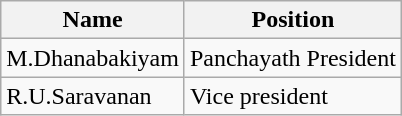<table class="wikitable sortable mw-collapsible mw-collapsed">
<tr>
<th>Name</th>
<th>Position</th>
</tr>
<tr>
<td>M.Dhanabakiyam</td>
<td>Panchayath President</td>
</tr>
<tr>
<td>R.U.Saravanan</td>
<td>Vice president</td>
</tr>
</table>
